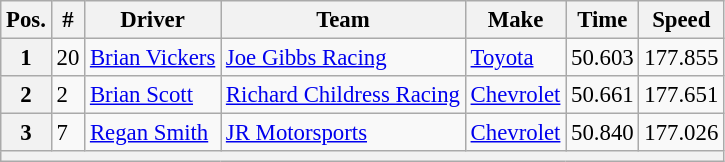<table class="wikitable" style="font-size:95%">
<tr>
<th>Pos.</th>
<th>#</th>
<th>Driver</th>
<th>Team</th>
<th>Make</th>
<th>Time</th>
<th>Speed</th>
</tr>
<tr>
<th>1</th>
<td>20</td>
<td><a href='#'>Brian Vickers</a></td>
<td><a href='#'>Joe Gibbs Racing</a></td>
<td><a href='#'>Toyota</a></td>
<td>50.603</td>
<td>177.855</td>
</tr>
<tr>
<th>2</th>
<td>2</td>
<td><a href='#'>Brian Scott</a></td>
<td><a href='#'>Richard Childress Racing</a></td>
<td><a href='#'>Chevrolet</a></td>
<td>50.661</td>
<td>177.651</td>
</tr>
<tr>
<th>3</th>
<td>7</td>
<td><a href='#'>Regan Smith</a></td>
<td><a href='#'>JR Motorsports</a></td>
<td><a href='#'>Chevrolet</a></td>
<td>50.840</td>
<td>177.026</td>
</tr>
<tr>
<th colspan="7"></th>
</tr>
</table>
